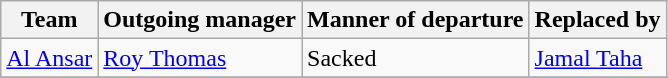<table class="wikitable">
<tr>
<th>Team</th>
<th>Outgoing manager</th>
<th>Manner of departure</th>
<th>Replaced by</th>
</tr>
<tr>
<td><a href='#'>Al Ansar</a></td>
<td> <a href='#'>Roy Thomas</a></td>
<td>Sacked</td>
<td> <a href='#'>Jamal Taha</a></td>
</tr>
<tr>
</tr>
</table>
